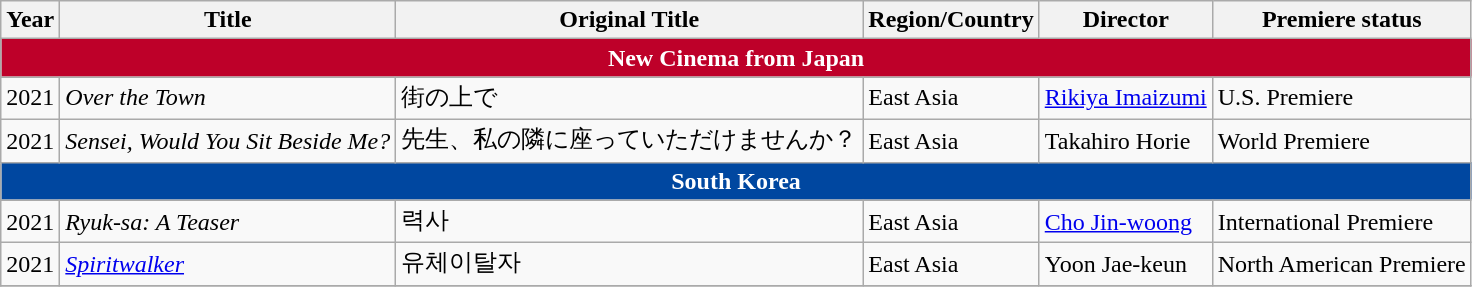<table class="wikitable">
<tr>
<th>Year</th>
<th>Title</th>
<th>Original Title</th>
<th>Region/Country</th>
<th>Director</th>
<th>Premiere status</th>
</tr>
<tr>
<th colspan="6" style="background:#be0029;color:white;"><strong>New Cinema from Japan</strong></th>
</tr>
<tr>
<td>2021</td>
<td><em>Over the Town</em></td>
<td>街の上で</td>
<td>East Asia</td>
<td><a href='#'>Rikiya Imaizumi</a></td>
<td>U.S. Premiere</td>
</tr>
<tr>
<td>2021</td>
<td><em>Sensei, Would You Sit Beside Me?</em></td>
<td>先生、私の隣に座っていただけませんか？</td>
<td>East Asia</td>
<td>Takahiro Horie</td>
<td>World Premiere</td>
</tr>
<tr>
<th colspan="6" style="background:#0047A0;color:white;"><strong>South Korea</strong></th>
</tr>
<tr>
<td>2021</td>
<td><em>Ryuk-sa: A Teaser</em></td>
<td>력사</td>
<td>East Asia</td>
<td><a href='#'>Cho Jin-woong</a></td>
<td>International Premiere</td>
</tr>
<tr>
<td>2021</td>
<td><em><a href='#'>Spiritwalker</a></em></td>
<td>유체이탈자</td>
<td>East Asia</td>
<td>Yoon Jae-keun</td>
<td>North American Premiere</td>
</tr>
<tr>
</tr>
</table>
